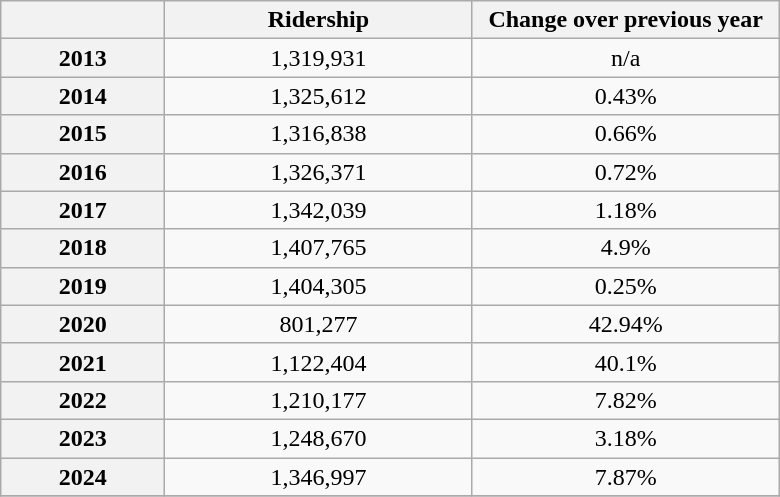<table class="wikitable"  style="text-align:center; width:520px; margin:auto;">
<tr>
<th style="width:50px"></th>
<th style="width:100px">Ridership</th>
<th style="width:100px">Change over previous year</th>
</tr>
<tr>
<th>2013</th>
<td>1,319,931</td>
<td>n/a</td>
</tr>
<tr>
<th>2014</th>
<td>1,325,612</td>
<td>0.43%</td>
</tr>
<tr>
<th>2015</th>
<td>1,316,838</td>
<td>0.66%</td>
</tr>
<tr>
<th>2016</th>
<td>1,326,371</td>
<td>0.72%</td>
</tr>
<tr>
<th>2017</th>
<td>1,342,039</td>
<td>1.18%</td>
</tr>
<tr>
<th>2018</th>
<td>1,407,765</td>
<td>4.9%</td>
</tr>
<tr>
<th>2019</th>
<td>1,404,305</td>
<td>0.25%</td>
</tr>
<tr>
<th>2020</th>
<td>801,277</td>
<td>42.94%</td>
</tr>
<tr>
<th>2021</th>
<td>1,122,404</td>
<td>40.1%</td>
</tr>
<tr>
<th>2022</th>
<td>1,210,177</td>
<td>7.82%</td>
</tr>
<tr>
<th>2023</th>
<td>1,248,670</td>
<td>3.18%</td>
</tr>
<tr>
<th>2024</th>
<td>1,346,997</td>
<td>7.87%</td>
</tr>
<tr>
</tr>
</table>
